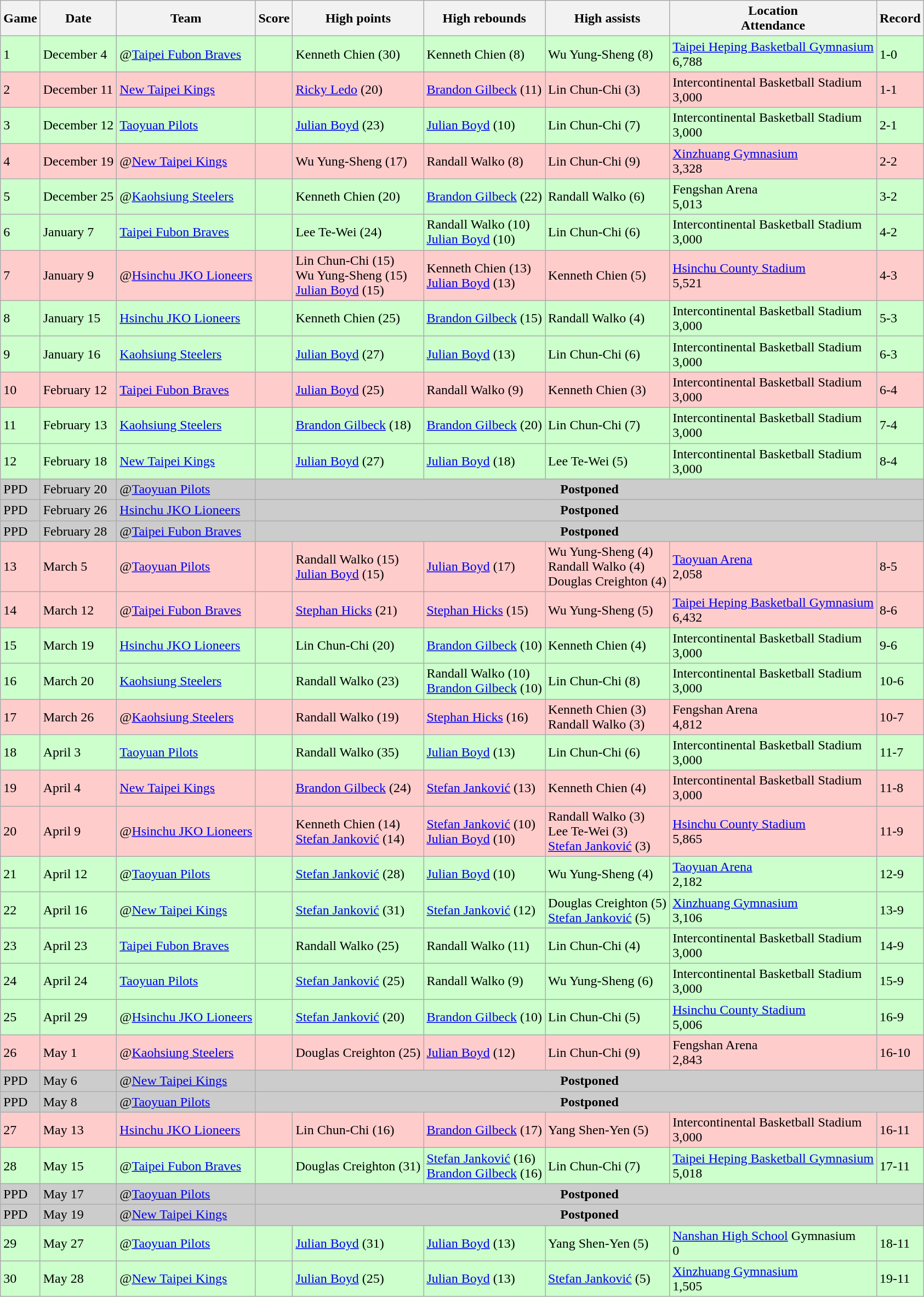<table class="wikitable">
<tr>
<th>Game</th>
<th>Date</th>
<th>Team</th>
<th>Score</th>
<th>High points</th>
<th>High rebounds</th>
<th>High assists</th>
<th>Location<br>Attendance</th>
<th>Record</th>
</tr>
<tr style="background:#cfc">
<td>1</td>
<td>December 4</td>
<td>@<a href='#'>Taipei Fubon Braves</a></td>
<td></td>
<td>Kenneth Chien (30)</td>
<td>Kenneth Chien (8)</td>
<td>Wu Yung-Sheng (8)</td>
<td><a href='#'>Taipei Heping Basketball Gymnasium</a><br>6,788</td>
<td>1-0</td>
</tr>
<tr style="background:#fcc">
<td>2</td>
<td>December 11</td>
<td><a href='#'>New Taipei Kings</a></td>
<td></td>
<td><a href='#'>Ricky Ledo</a> (20)</td>
<td><a href='#'>Brandon Gilbeck</a> (11)</td>
<td>Lin Chun-Chi (3)</td>
<td>Intercontinental Basketball Stadium<br>3,000</td>
<td>1-1</td>
</tr>
<tr style="background:#cfc">
<td>3</td>
<td>December 12</td>
<td><a href='#'>Taoyuan Pilots</a></td>
<td></td>
<td><a href='#'>Julian Boyd</a> (23)</td>
<td><a href='#'>Julian Boyd</a> (10)</td>
<td>Lin Chun-Chi (7)</td>
<td>Intercontinental Basketball Stadium<br>3,000</td>
<td>2-1</td>
</tr>
<tr style="background:#fcc">
<td>4</td>
<td>December 19</td>
<td>@<a href='#'>New Taipei Kings</a></td>
<td></td>
<td>Wu Yung-Sheng (17)</td>
<td>Randall Walko (8)</td>
<td>Lin Chun-Chi (9)</td>
<td><a href='#'>Xinzhuang Gymnasium</a><br>3,328</td>
<td>2-2</td>
</tr>
<tr style="background:#cfc">
<td>5</td>
<td>December 25</td>
<td>@<a href='#'>Kaohsiung Steelers</a></td>
<td></td>
<td>Kenneth Chien (20)</td>
<td><a href='#'>Brandon Gilbeck</a> (22)</td>
<td>Randall Walko (6)</td>
<td>Fengshan Arena<br>5,013</td>
<td>3-2</td>
</tr>
<tr style="background:#cfc">
<td>6</td>
<td>January 7</td>
<td><a href='#'>Taipei Fubon Braves</a></td>
<td></td>
<td>Lee Te-Wei (24)</td>
<td>Randall Walko (10)<br><a href='#'>Julian Boyd</a> (10)</td>
<td>Lin Chun-Chi (6)</td>
<td>Intercontinental Basketball Stadium<br>3,000</td>
<td>4-2</td>
</tr>
<tr style="background:#fcc">
<td>7</td>
<td>January 9</td>
<td>@<a href='#'>Hsinchu JKO Lioneers</a></td>
<td></td>
<td>Lin Chun-Chi (15)<br>Wu Yung-Sheng (15)<br><a href='#'>Julian Boyd</a> (15)</td>
<td>Kenneth Chien (13)<br><a href='#'>Julian Boyd</a> (13)</td>
<td>Kenneth Chien (5)</td>
<td><a href='#'>Hsinchu County Stadium</a><br>5,521</td>
<td>4-3</td>
</tr>
<tr style="background:#cfc">
<td>8</td>
<td>January 15</td>
<td><a href='#'>Hsinchu JKO Lioneers</a></td>
<td></td>
<td>Kenneth Chien (25)</td>
<td><a href='#'>Brandon Gilbeck</a> (15)</td>
<td>Randall Walko (4)</td>
<td>Intercontinental Basketball Stadium<br>3,000</td>
<td>5-3</td>
</tr>
<tr style="background:#cfc">
<td>9</td>
<td>January 16</td>
<td><a href='#'>Kaohsiung Steelers</a></td>
<td></td>
<td><a href='#'>Julian Boyd</a> (27)</td>
<td><a href='#'>Julian Boyd</a> (13)</td>
<td>Lin Chun-Chi (6)</td>
<td>Intercontinental Basketball Stadium<br>3,000</td>
<td>6-3</td>
</tr>
<tr style="background:#fcc">
<td>10</td>
<td>February 12</td>
<td><a href='#'>Taipei Fubon Braves</a></td>
<td></td>
<td><a href='#'>Julian Boyd</a> (25)</td>
<td>Randall Walko (9)</td>
<td>Kenneth Chien (3)</td>
<td>Intercontinental Basketball Stadium<br>3,000</td>
<td>6-4</td>
</tr>
<tr style="background:#cfc">
<td>11</td>
<td>February 13</td>
<td><a href='#'>Kaohsiung Steelers</a></td>
<td></td>
<td><a href='#'>Brandon Gilbeck</a> (18)</td>
<td><a href='#'>Brandon Gilbeck</a> (20)</td>
<td>Lin Chun-Chi (7)</td>
<td>Intercontinental Basketball Stadium<br>3,000</td>
<td>7-4</td>
</tr>
<tr style="background:#cfc">
<td>12</td>
<td>February 18</td>
<td><a href='#'>New Taipei Kings</a></td>
<td></td>
<td><a href='#'>Julian Boyd</a> (27)</td>
<td><a href='#'>Julian Boyd</a> (18)</td>
<td>Lee Te-Wei (5)</td>
<td>Intercontinental Basketball Stadium<br>3,000</td>
<td>8-4</td>
</tr>
<tr style="background:#ccc">
<td>PPD</td>
<td>February 20</td>
<td>@<a href='#'>Taoyuan Pilots</a></td>
<td colspan = 6 style="text-align:center"><strong>Postponed</strong></td>
</tr>
<tr style="background:#ccc">
<td>PPD</td>
<td>February 26</td>
<td><a href='#'>Hsinchu JKO Lioneers</a></td>
<td colspan = 6 style="text-align:center"><strong>Postponed</strong></td>
</tr>
<tr style="background:#ccc">
<td>PPD</td>
<td>February 28</td>
<td>@<a href='#'>Taipei Fubon Braves</a></td>
<td colspan = 6 style="text-align:center"><strong>Postponed</strong></td>
</tr>
<tr style="background:#fcc">
<td>13</td>
<td>March 5</td>
<td>@<a href='#'>Taoyuan Pilots</a></td>
<td></td>
<td>Randall Walko (15)<br><a href='#'>Julian Boyd</a> (15)</td>
<td><a href='#'>Julian Boyd</a> (17)</td>
<td>Wu Yung-Sheng (4)<br>Randall Walko (4)<br>Douglas Creighton (4)</td>
<td><a href='#'>Taoyuan Arena</a><br>2,058</td>
<td>8-5</td>
</tr>
<tr style="background:#fcc">
<td>14</td>
<td>March 12</td>
<td>@<a href='#'>Taipei Fubon Braves</a></td>
<td></td>
<td><a href='#'>Stephan Hicks</a> (21)</td>
<td><a href='#'>Stephan Hicks</a> (15)</td>
<td>Wu Yung-Sheng (5)</td>
<td><a href='#'>Taipei Heping Basketball Gymnasium</a><br>6,432</td>
<td>8-6</td>
</tr>
<tr style="background:#cfc">
<td>15</td>
<td>March 19</td>
<td><a href='#'>Hsinchu JKO Lioneers</a></td>
<td></td>
<td>Lin Chun-Chi (20)</td>
<td><a href='#'>Brandon Gilbeck</a> (10)</td>
<td>Kenneth Chien (4)</td>
<td>Intercontinental Basketball Stadium<br>3,000</td>
<td>9-6</td>
</tr>
<tr style="background:#cfc">
<td>16</td>
<td>March 20</td>
<td><a href='#'>Kaohsiung Steelers</a></td>
<td></td>
<td>Randall Walko (23)</td>
<td>Randall Walko (10)<br><a href='#'>Brandon Gilbeck</a> (10)</td>
<td>Lin Chun-Chi (8)</td>
<td>Intercontinental Basketball Stadium<br>3,000</td>
<td>10-6</td>
</tr>
<tr style="background:#fcc">
<td>17</td>
<td>March 26</td>
<td>@<a href='#'>Kaohsiung Steelers</a></td>
<td></td>
<td>Randall Walko (19)</td>
<td><a href='#'>Stephan Hicks</a> (16)</td>
<td>Kenneth Chien (3)<br>Randall Walko (3)</td>
<td>Fengshan Arena<br>4,812</td>
<td>10-7</td>
</tr>
<tr style="background:#cfc">
<td>18</td>
<td>April 3</td>
<td><a href='#'>Taoyuan Pilots</a></td>
<td></td>
<td>Randall Walko (35)</td>
<td><a href='#'>Julian Boyd</a> (13)</td>
<td>Lin Chun-Chi (6)</td>
<td>Intercontinental Basketball Stadium<br>3,000</td>
<td>11-7</td>
</tr>
<tr style="background:#fcc">
<td>19</td>
<td>April 4</td>
<td><a href='#'>New Taipei Kings</a></td>
<td></td>
<td><a href='#'>Brandon Gilbeck</a> (24)</td>
<td><a href='#'>Stefan Janković</a> (13)</td>
<td>Kenneth Chien (4)</td>
<td>Intercontinental Basketball Stadium<br>3,000</td>
<td>11-8</td>
</tr>
<tr style="background:#fcc">
<td>20</td>
<td>April 9</td>
<td>@<a href='#'>Hsinchu JKO Lioneers</a></td>
<td></td>
<td>Kenneth Chien (14)<br><a href='#'>Stefan Janković</a> (14)</td>
<td><a href='#'>Stefan Janković</a> (10)<br><a href='#'>Julian Boyd</a> (10)</td>
<td>Randall Walko (3)<br>Lee Te-Wei (3)<br><a href='#'>Stefan Janković</a> (3)</td>
<td><a href='#'>Hsinchu County Stadium</a><br>5,865</td>
<td>11-9</td>
</tr>
<tr style="background:#cfc">
<td>21</td>
<td>April 12</td>
<td>@<a href='#'>Taoyuan Pilots</a></td>
<td></td>
<td><a href='#'>Stefan Janković</a> (28)</td>
<td><a href='#'>Julian Boyd</a> (10)</td>
<td>Wu Yung-Sheng (4)</td>
<td><a href='#'>Taoyuan Arena</a><br>2,182</td>
<td>12-9</td>
</tr>
<tr style="background:#cfc">
<td>22</td>
<td>April 16</td>
<td>@<a href='#'>New Taipei Kings</a></td>
<td></td>
<td><a href='#'>Stefan Janković</a> (31)</td>
<td><a href='#'>Stefan Janković</a> (12)</td>
<td>Douglas Creighton (5)<br><a href='#'>Stefan Janković</a> (5)</td>
<td><a href='#'>Xinzhuang Gymnasium</a><br>3,106</td>
<td>13-9</td>
</tr>
<tr style="background:#cfc">
<td>23</td>
<td>April 23</td>
<td><a href='#'>Taipei Fubon Braves</a></td>
<td></td>
<td>Randall Walko (25)</td>
<td>Randall Walko (11)</td>
<td>Lin Chun-Chi (4)</td>
<td>Intercontinental Basketball Stadium<br>3,000</td>
<td>14-9</td>
</tr>
<tr style="background:#cfc">
<td>24</td>
<td>April 24</td>
<td><a href='#'>Taoyuan Pilots</a></td>
<td></td>
<td><a href='#'>Stefan Janković</a> (25)</td>
<td>Randall Walko (9)</td>
<td>Wu Yung-Sheng (6)</td>
<td>Intercontinental Basketball Stadium<br>3,000</td>
<td>15-9</td>
</tr>
<tr style="background:#cfc">
<td>25</td>
<td>April 29</td>
<td>@<a href='#'>Hsinchu JKO Lioneers</a></td>
<td></td>
<td><a href='#'>Stefan Janković</a> (20)</td>
<td><a href='#'>Brandon Gilbeck</a> (10)</td>
<td>Lin Chun-Chi (5)</td>
<td><a href='#'>Hsinchu County Stadium</a><br>5,006</td>
<td>16-9</td>
</tr>
<tr style="background:#fcc">
<td>26</td>
<td>May 1</td>
<td>@<a href='#'>Kaohsiung Steelers</a></td>
<td></td>
<td>Douglas Creighton (25)</td>
<td><a href='#'>Julian Boyd</a> (12)</td>
<td>Lin Chun-Chi (9)</td>
<td>Fengshan Arena<br>2,843</td>
<td>16-10</td>
</tr>
<tr style="background:#ccc">
<td>PPD</td>
<td>May 6</td>
<td>@<a href='#'>New Taipei Kings</a></td>
<td colspan = 6 style="text-align:center"><strong>Postponed</strong></td>
</tr>
<tr style="background:#ccc">
<td>PPD</td>
<td>May 8</td>
<td>@<a href='#'>Taoyuan Pilots</a></td>
<td colspan = 6 style="text-align:center"><strong>Postponed</strong></td>
</tr>
<tr style="background:#fcc">
<td>27</td>
<td>May 13</td>
<td><a href='#'>Hsinchu JKO Lioneers</a></td>
<td></td>
<td>Lin Chun-Chi (16)</td>
<td><a href='#'>Brandon Gilbeck</a> (17)</td>
<td>Yang Shen-Yen (5)</td>
<td>Intercontinental Basketball Stadium<br>3,000</td>
<td>16-11</td>
</tr>
<tr style="background:#cfc">
<td>28</td>
<td>May 15</td>
<td>@<a href='#'>Taipei Fubon Braves</a></td>
<td></td>
<td>Douglas Creighton (31)</td>
<td><a href='#'>Stefan Janković</a> (16)<br><a href='#'>Brandon Gilbeck</a> (16)</td>
<td>Lin Chun-Chi (7)</td>
<td><a href='#'>Taipei Heping Basketball Gymnasium</a><br>5,018</td>
<td>17-11</td>
</tr>
<tr style="background:#ccc">
<td>PPD</td>
<td>May 17</td>
<td>@<a href='#'>Taoyuan Pilots</a></td>
<td colspan = 6 style="text-align:center"><strong>Postponed</strong></td>
</tr>
<tr style="background:#ccc">
<td>PPD</td>
<td>May 19</td>
<td>@<a href='#'>New Taipei Kings</a></td>
<td colspan = 6 style="text-align:center"><strong>Postponed</strong></td>
</tr>
<tr style="background:#cfc">
<td>29</td>
<td>May 27</td>
<td>@<a href='#'>Taoyuan Pilots</a></td>
<td></td>
<td><a href='#'>Julian Boyd</a> (31)</td>
<td><a href='#'>Julian Boyd</a> (13)</td>
<td>Yang Shen-Yen (5)</td>
<td><a href='#'>Nanshan High School</a> Gymnasium<br>0</td>
<td>18-11</td>
</tr>
<tr style="background:#cfc">
<td>30</td>
<td>May 28</td>
<td>@<a href='#'>New Taipei Kings</a></td>
<td></td>
<td><a href='#'>Julian Boyd</a> (25)</td>
<td><a href='#'>Julian Boyd</a> (13)</td>
<td><a href='#'>Stefan Janković</a> (5)</td>
<td><a href='#'>Xinzhuang Gymnasium</a><br>1,505</td>
<td>19-11</td>
</tr>
</table>
